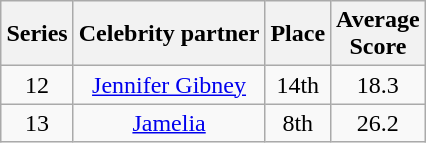<table class="wikitable sortable" style="margin:auto; text-align:center;">
<tr>
<th>Series</th>
<th>Celebrity partner</th>
<th>Place</th>
<th>Average<br>Score</th>
</tr>
<tr>
<td>12</td>
<td><a href='#'>Jennifer Gibney</a></td>
<td>14th</td>
<td>18.3</td>
</tr>
<tr>
<td>13</td>
<td><a href='#'>Jamelia</a></td>
<td>8th</td>
<td>26.2</td>
</tr>
</table>
